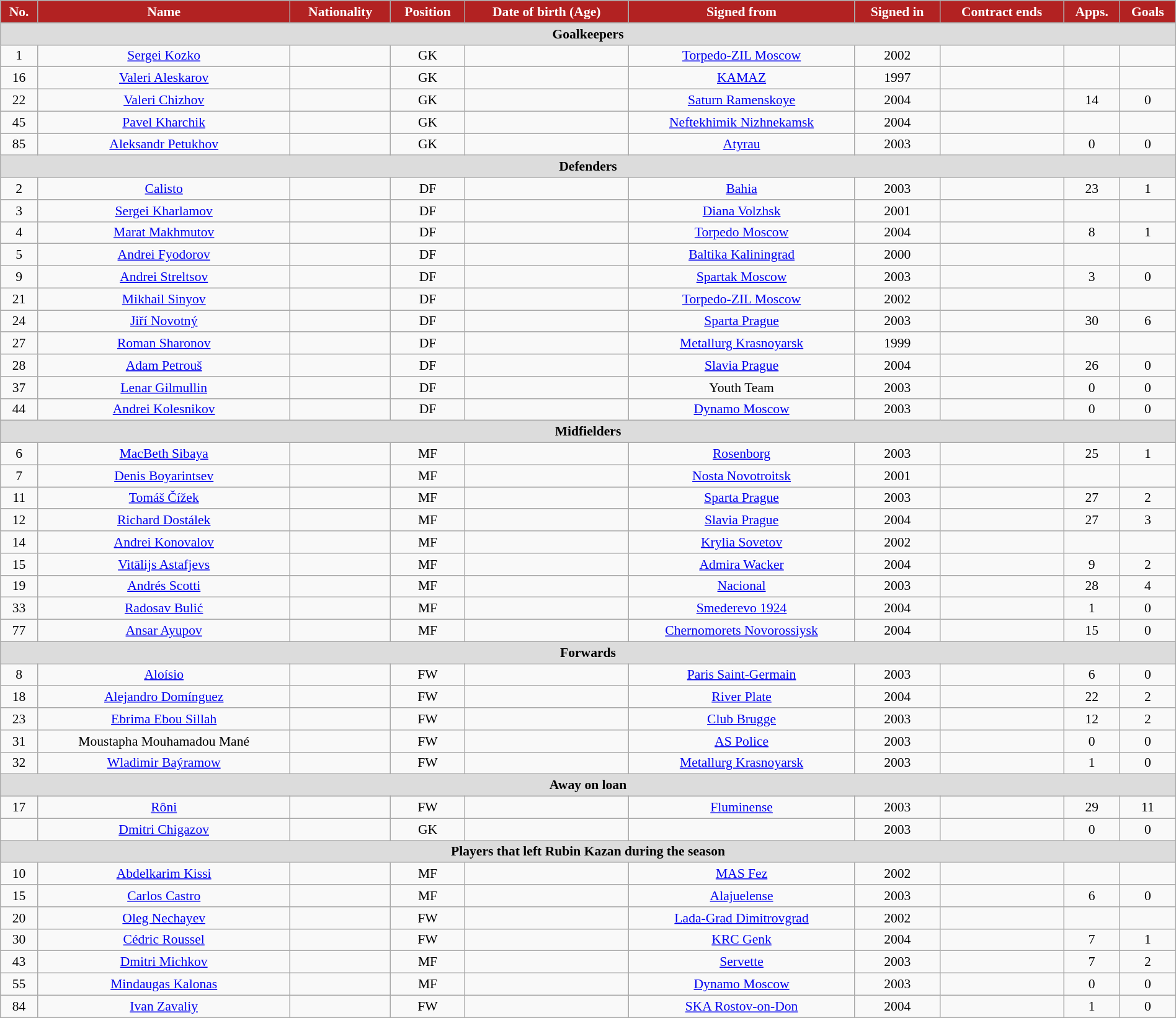<table class="wikitable"  style="text-align:center; font-size:90%; width:100%;">
<tr>
<th style="background:#B22222; color:white; text-align:center;">No.</th>
<th style="background:#B22222; color:white; text-align:center;">Name</th>
<th style="background:#B22222; color:white; text-align:center;">Nationality</th>
<th style="background:#B22222; color:white; text-align:center;">Position</th>
<th style="background:#B22222; color:white; text-align:center;">Date of birth (Age)</th>
<th style="background:#B22222; color:white; text-align:center;">Signed from</th>
<th style="background:#B22222; color:white; text-align:center;">Signed in</th>
<th style="background:#B22222; color:white; text-align:center;">Contract ends</th>
<th style="background:#B22222; color:white; text-align:center;">Apps.</th>
<th style="background:#B22222; color:white; text-align:center;">Goals</th>
</tr>
<tr>
<th colspan="11"  style="background:#dcdcdc; text-align:center;">Goalkeepers</th>
</tr>
<tr>
<td>1</td>
<td><a href='#'>Sergei Kozko</a></td>
<td></td>
<td>GK</td>
<td></td>
<td><a href='#'>Torpedo-ZIL Moscow</a></td>
<td>2002</td>
<td></td>
<td></td>
<td></td>
</tr>
<tr>
<td>16</td>
<td><a href='#'>Valeri Aleskarov</a></td>
<td></td>
<td>GK</td>
<td></td>
<td><a href='#'>KAMAZ</a></td>
<td>1997</td>
<td></td>
<td></td>
<td></td>
</tr>
<tr>
<td>22</td>
<td><a href='#'>Valeri Chizhov</a></td>
<td></td>
<td>GK</td>
<td></td>
<td><a href='#'>Saturn Ramenskoye</a></td>
<td>2004</td>
<td></td>
<td>14</td>
<td>0</td>
</tr>
<tr>
<td>45</td>
<td><a href='#'>Pavel Kharchik</a></td>
<td></td>
<td>GK</td>
<td></td>
<td><a href='#'>Neftekhimik Nizhnekamsk</a></td>
<td>2004</td>
<td></td>
<td></td>
<td></td>
</tr>
<tr>
<td>85</td>
<td><a href='#'>Aleksandr Petukhov</a></td>
<td></td>
<td>GK</td>
<td></td>
<td><a href='#'>Atyrau</a></td>
<td>2003</td>
<td></td>
<td>0</td>
<td>0</td>
</tr>
<tr>
<th colspan="11"  style="background:#dcdcdc; text-align:center;">Defenders</th>
</tr>
<tr>
<td>2</td>
<td><a href='#'>Calisto</a></td>
<td></td>
<td>DF</td>
<td></td>
<td><a href='#'>Bahia</a></td>
<td>2003</td>
<td></td>
<td>23</td>
<td>1</td>
</tr>
<tr>
<td>3</td>
<td><a href='#'>Sergei Kharlamov</a></td>
<td></td>
<td>DF</td>
<td></td>
<td><a href='#'>Diana Volzhsk</a></td>
<td>2001</td>
<td></td>
<td></td>
<td></td>
</tr>
<tr>
<td>4</td>
<td><a href='#'>Marat Makhmutov</a></td>
<td></td>
<td>DF</td>
<td></td>
<td><a href='#'>Torpedo Moscow</a></td>
<td>2004</td>
<td></td>
<td>8</td>
<td>1</td>
</tr>
<tr>
<td>5</td>
<td><a href='#'>Andrei Fyodorov</a></td>
<td></td>
<td>DF</td>
<td></td>
<td><a href='#'>Baltika Kaliningrad</a></td>
<td>2000</td>
<td></td>
<td></td>
<td></td>
</tr>
<tr>
<td>9</td>
<td><a href='#'>Andrei Streltsov</a></td>
<td></td>
<td>DF</td>
<td></td>
<td><a href='#'>Spartak Moscow</a></td>
<td>2003</td>
<td></td>
<td>3</td>
<td>0</td>
</tr>
<tr>
<td>21</td>
<td><a href='#'>Mikhail Sinyov</a></td>
<td></td>
<td>DF</td>
<td></td>
<td><a href='#'>Torpedo-ZIL Moscow</a></td>
<td>2002</td>
<td></td>
<td></td>
<td></td>
</tr>
<tr>
<td>24</td>
<td><a href='#'>Jiří Novotný</a></td>
<td></td>
<td>DF</td>
<td></td>
<td><a href='#'>Sparta Prague</a></td>
<td>2003</td>
<td></td>
<td>30</td>
<td>6</td>
</tr>
<tr>
<td>27</td>
<td><a href='#'>Roman Sharonov</a></td>
<td></td>
<td>DF</td>
<td></td>
<td><a href='#'>Metallurg Krasnoyarsk</a></td>
<td>1999</td>
<td></td>
<td></td>
<td></td>
</tr>
<tr>
<td>28</td>
<td><a href='#'>Adam Petrouš</a></td>
<td></td>
<td>DF</td>
<td></td>
<td><a href='#'>Slavia Prague</a></td>
<td>2004</td>
<td></td>
<td>26</td>
<td>0</td>
</tr>
<tr>
<td>37</td>
<td><a href='#'>Lenar Gilmullin</a></td>
<td></td>
<td>DF</td>
<td></td>
<td>Youth Team</td>
<td>2003</td>
<td></td>
<td>0</td>
<td>0</td>
</tr>
<tr>
<td>44</td>
<td><a href='#'>Andrei Kolesnikov</a></td>
<td></td>
<td>DF</td>
<td></td>
<td><a href='#'>Dynamo Moscow</a></td>
<td>2003</td>
<td></td>
<td>0</td>
<td>0</td>
</tr>
<tr>
<th colspan="11"  style="background:#dcdcdc; text-align:center;">Midfielders</th>
</tr>
<tr>
<td>6</td>
<td><a href='#'>MacBeth Sibaya</a></td>
<td></td>
<td>MF</td>
<td></td>
<td><a href='#'>Rosenborg</a></td>
<td>2003</td>
<td></td>
<td>25</td>
<td>1</td>
</tr>
<tr>
<td>7</td>
<td><a href='#'>Denis Boyarintsev</a></td>
<td></td>
<td>MF</td>
<td></td>
<td><a href='#'>Nosta Novotroitsk</a></td>
<td>2001</td>
<td></td>
<td></td>
<td></td>
</tr>
<tr>
<td>11</td>
<td><a href='#'>Tomáš Čížek</a></td>
<td></td>
<td>MF</td>
<td></td>
<td><a href='#'>Sparta Prague</a></td>
<td>2003</td>
<td></td>
<td>27</td>
<td>2</td>
</tr>
<tr>
<td>12</td>
<td><a href='#'>Richard Dostálek</a></td>
<td></td>
<td>MF</td>
<td></td>
<td><a href='#'>Slavia Prague</a></td>
<td>2004</td>
<td></td>
<td>27</td>
<td>3</td>
</tr>
<tr>
<td>14</td>
<td><a href='#'>Andrei Konovalov</a></td>
<td></td>
<td>MF</td>
<td></td>
<td><a href='#'>Krylia Sovetov</a></td>
<td>2002</td>
<td></td>
<td></td>
<td></td>
</tr>
<tr>
<td>15</td>
<td><a href='#'>Vitālijs Astafjevs</a></td>
<td></td>
<td>MF</td>
<td></td>
<td><a href='#'>Admira Wacker</a></td>
<td>2004</td>
<td></td>
<td>9</td>
<td>2</td>
</tr>
<tr>
<td>19</td>
<td><a href='#'>Andrés Scotti</a></td>
<td></td>
<td>MF</td>
<td></td>
<td><a href='#'>Nacional</a></td>
<td>2003</td>
<td></td>
<td>28</td>
<td>4</td>
</tr>
<tr>
<td>33</td>
<td><a href='#'>Radosav Bulić</a></td>
<td></td>
<td>MF</td>
<td></td>
<td><a href='#'>Smederevo 1924</a></td>
<td>2004</td>
<td></td>
<td>1</td>
<td>0</td>
</tr>
<tr>
<td>77</td>
<td><a href='#'>Ansar Ayupov</a></td>
<td></td>
<td>MF</td>
<td></td>
<td><a href='#'>Chernomorets Novorossiysk</a></td>
<td>2004</td>
<td></td>
<td>15</td>
<td>0</td>
</tr>
<tr>
<th colspan="11"  style="background:#dcdcdc; text-align:center;">Forwards</th>
</tr>
<tr>
<td>8</td>
<td><a href='#'>Aloísio</a></td>
<td></td>
<td>FW</td>
<td></td>
<td><a href='#'>Paris Saint-Germain</a></td>
<td>2003</td>
<td></td>
<td>6</td>
<td>0</td>
</tr>
<tr>
<td>18</td>
<td><a href='#'>Alejandro Domínguez</a></td>
<td></td>
<td>FW</td>
<td></td>
<td><a href='#'>River Plate</a></td>
<td>2004</td>
<td></td>
<td>22</td>
<td>2</td>
</tr>
<tr>
<td>23</td>
<td><a href='#'>Ebrima Ebou Sillah</a></td>
<td></td>
<td>FW</td>
<td></td>
<td><a href='#'>Club Brugge</a></td>
<td>2003</td>
<td></td>
<td>12</td>
<td>2</td>
</tr>
<tr>
<td>31</td>
<td>Moustapha Mouhamadou Mané</td>
<td></td>
<td>FW</td>
<td></td>
<td><a href='#'>AS Police</a></td>
<td>2003</td>
<td></td>
<td>0</td>
<td>0</td>
</tr>
<tr>
<td>32</td>
<td><a href='#'>Wladimir Baýramow</a></td>
<td></td>
<td>FW</td>
<td></td>
<td><a href='#'>Metallurg Krasnoyarsk</a></td>
<td>2003</td>
<td></td>
<td>1</td>
<td>0</td>
</tr>
<tr>
<th colspan="11"  style="background:#dcdcdc; text-align:center;">Away on loan</th>
</tr>
<tr>
<td>17</td>
<td><a href='#'>Rôni</a></td>
<td></td>
<td>FW</td>
<td></td>
<td><a href='#'>Fluminense</a></td>
<td>2003</td>
<td></td>
<td>29</td>
<td>11</td>
</tr>
<tr>
<td></td>
<td><a href='#'>Dmitri Chigazov</a></td>
<td></td>
<td>GK</td>
<td></td>
<td></td>
<td>2003</td>
<td></td>
<td>0</td>
<td>0</td>
</tr>
<tr>
<th colspan="11"  style="background:#dcdcdc; text-align:center;">Players that left Rubin Kazan during the season</th>
</tr>
<tr>
<td>10</td>
<td><a href='#'>Abdelkarim Kissi</a></td>
<td></td>
<td>MF</td>
<td></td>
<td><a href='#'>MAS Fez</a></td>
<td>2002</td>
<td></td>
<td></td>
<td></td>
</tr>
<tr>
<td>15</td>
<td><a href='#'>Carlos Castro</a></td>
<td></td>
<td>MF</td>
<td></td>
<td><a href='#'>Alajuelense</a></td>
<td>2003</td>
<td></td>
<td>6</td>
<td>0</td>
</tr>
<tr>
<td>20</td>
<td><a href='#'>Oleg Nechayev</a></td>
<td></td>
<td>FW</td>
<td></td>
<td><a href='#'>Lada-Grad Dimitrovgrad</a></td>
<td>2002</td>
<td></td>
<td></td>
<td></td>
</tr>
<tr>
<td>30</td>
<td><a href='#'>Cédric Roussel</a></td>
<td></td>
<td>FW</td>
<td></td>
<td><a href='#'>KRC Genk</a></td>
<td>2004</td>
<td></td>
<td>7</td>
<td>1</td>
</tr>
<tr>
<td>43</td>
<td><a href='#'>Dmitri Michkov</a></td>
<td></td>
<td>MF</td>
<td></td>
<td><a href='#'>Servette</a></td>
<td>2003</td>
<td></td>
<td>7</td>
<td>2</td>
</tr>
<tr>
<td>55</td>
<td><a href='#'>Mindaugas Kalonas</a></td>
<td></td>
<td>MF</td>
<td></td>
<td><a href='#'>Dynamo Moscow</a></td>
<td>2003</td>
<td></td>
<td>0</td>
<td>0</td>
</tr>
<tr>
<td>84</td>
<td><a href='#'>Ivan Zavaliy</a></td>
<td></td>
<td>FW</td>
<td></td>
<td><a href='#'>SKA Rostov-on-Don</a></td>
<td>2004</td>
<td></td>
<td>1</td>
<td>0</td>
</tr>
</table>
